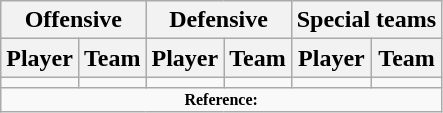<table class="wikitable" border="1">
<tr>
<th colspan="2">Offensive</th>
<th colspan="2">Defensive</th>
<th colspan="2">Special teams</th>
</tr>
<tr>
<th>Player</th>
<th>Team</th>
<th>Player</th>
<th>Team</th>
<th>Player</th>
<th>Team</th>
</tr>
<tr>
<td></td>
<td></td>
<td></td>
<td></td>
<td></td>
<td></td>
</tr>
<tr>
<td colspan="8" style="font-size: 8pt" align="center"><strong>Reference: </strong></td>
</tr>
</table>
